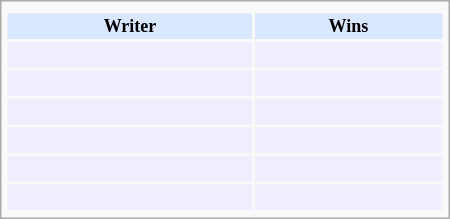<table class="infobox" style="width: 25em; text-align: center; font-size: 75%; vertical-align: middle;">
<tr>
<td colspan="1" style="text-align:center;"></td>
</tr>
<tr style="background:#d9e8ff; text-align:center;">
<th style="text-align:center;">Writer</th>
<td style="text-align:center;" font-size:8pt; width:60px;"><strong>Wins</strong></td>
</tr>
<tr style="background:#eef;">
<td style="text-align:center;"><br></td>
<td></td>
</tr>
<tr style="background:#eef;">
<td style="text-align:center;"><br></td>
<td></td>
</tr>
<tr style="background:#eef;">
<td style="text-align:center;"><br></td>
<td></td>
</tr>
<tr style="background:#eef;">
<td style="text-align:center;"><br></td>
<td></td>
</tr>
<tr style="background:#eef;">
<td style="text-align:center;"><br></td>
<td></td>
</tr>
<tr style="background:#eef;">
<td style="text-align:center;"><br></td>
<td></td>
</tr>
</table>
